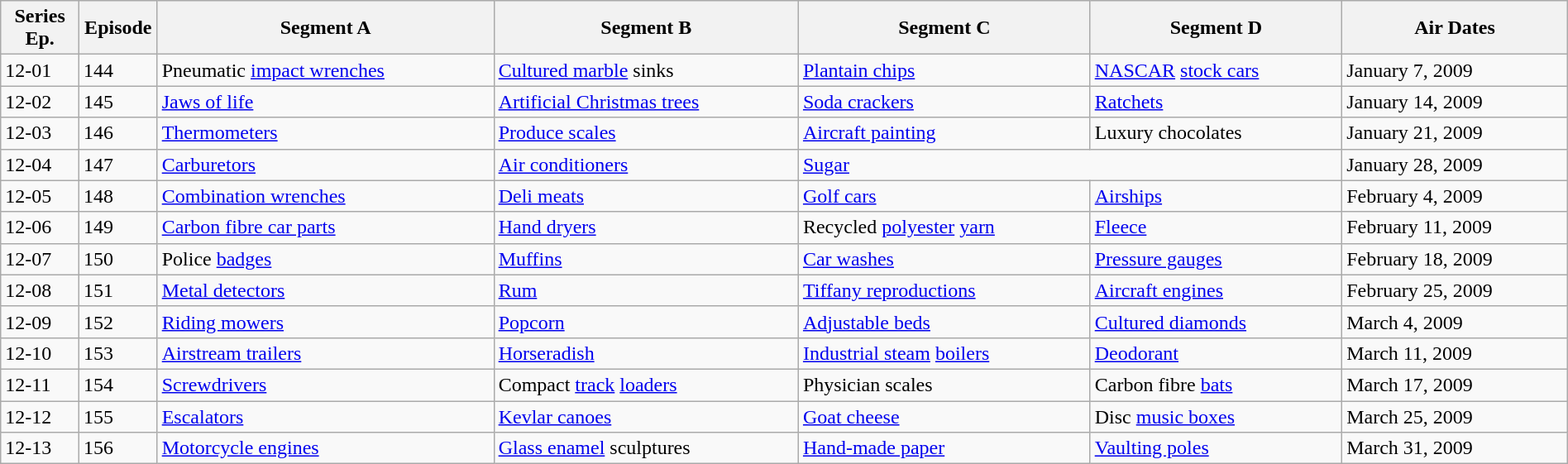<table class="wikitable" style="width:100%;">
<tr>
<th style="width:5%;">Series Ep.</th>
<th style="width:5%;">Episode</th>
<th>Segment A</th>
<th>Segment B</th>
<th>Segment C</th>
<th>Segment D</th>
<th>Air Dates</th>
</tr>
<tr>
<td>12-01</td>
<td>144</td>
<td>Pneumatic <a href='#'>impact wrenches</a></td>
<td><a href='#'>Cultured marble</a> sinks</td>
<td><a href='#'>Plantain chips</a></td>
<td><a href='#'>NASCAR</a> <a href='#'>stock cars</a></td>
<td>January 7, 2009</td>
</tr>
<tr>
<td>12-02</td>
<td>145</td>
<td><a href='#'>Jaws of life</a></td>
<td><a href='#'>Artificial Christmas trees</a></td>
<td><a href='#'>Soda crackers</a></td>
<td><a href='#'>Ratchets</a></td>
<td>January 14, 2009</td>
</tr>
<tr>
<td>12-03</td>
<td>146</td>
<td><a href='#'>Thermometers</a></td>
<td><a href='#'>Produce scales</a></td>
<td><a href='#'>Aircraft painting</a></td>
<td>Luxury chocolates</td>
<td>January 21, 2009</td>
</tr>
<tr>
<td>12-04</td>
<td>147</td>
<td><a href='#'>Carburetors</a></td>
<td><a href='#'>Air conditioners</a></td>
<td colspan="2"><a href='#'>Sugar</a></td>
<td>January 28, 2009</td>
</tr>
<tr>
<td>12-05</td>
<td>148</td>
<td><a href='#'>Combination wrenches</a></td>
<td><a href='#'>Deli meats</a></td>
<td><a href='#'>Golf cars</a></td>
<td><a href='#'>Airships</a></td>
<td>February 4, 2009</td>
</tr>
<tr>
<td>12-06</td>
<td>149</td>
<td><a href='#'>Carbon fibre car parts</a></td>
<td><a href='#'>Hand dryers</a></td>
<td>Recycled <a href='#'>polyester</a> <a href='#'>yarn</a></td>
<td><a href='#'>Fleece</a></td>
<td>February 11, 2009</td>
</tr>
<tr>
<td>12-07</td>
<td>150</td>
<td>Police <a href='#'>badges</a></td>
<td><a href='#'>Muffins</a></td>
<td><a href='#'>Car washes</a></td>
<td><a href='#'>Pressure gauges</a></td>
<td>February 18, 2009</td>
</tr>
<tr>
<td>12-08</td>
<td>151</td>
<td><a href='#'>Metal detectors</a></td>
<td><a href='#'>Rum</a></td>
<td><a href='#'>Tiffany reproductions</a></td>
<td><a href='#'>Aircraft engines</a></td>
<td>February 25, 2009</td>
</tr>
<tr>
<td>12-09</td>
<td>152</td>
<td><a href='#'>Riding mowers</a></td>
<td><a href='#'>Popcorn</a></td>
<td><a href='#'>Adjustable beds</a></td>
<td><a href='#'>Cultured diamonds</a></td>
<td>March 4, 2009</td>
</tr>
<tr>
<td>12-10</td>
<td>153</td>
<td><a href='#'>Airstream trailers</a></td>
<td><a href='#'>Horseradish</a></td>
<td><a href='#'>Industrial steam</a> <a href='#'>boilers</a></td>
<td><a href='#'>Deodorant</a></td>
<td>March 11, 2009</td>
</tr>
<tr>
<td>12-11</td>
<td>154</td>
<td><a href='#'>Screwdrivers</a></td>
<td>Compact <a href='#'>track</a> <a href='#'>loaders</a></td>
<td>Physician scales</td>
<td>Carbon fibre <a href='#'>bats</a></td>
<td>March 17, 2009</td>
</tr>
<tr>
<td>12-12</td>
<td>155</td>
<td><a href='#'>Escalators</a></td>
<td><a href='#'>Kevlar canoes</a></td>
<td><a href='#'>Goat cheese</a></td>
<td>Disc <a href='#'>music boxes</a></td>
<td>March 25, 2009</td>
</tr>
<tr>
<td>12-13</td>
<td>156</td>
<td><a href='#'>Motorcycle engines</a></td>
<td><a href='#'>Glass enamel</a> sculptures</td>
<td><a href='#'>Hand-made paper</a></td>
<td><a href='#'>Vaulting poles</a></td>
<td>March 31, 2009</td>
</tr>
</table>
